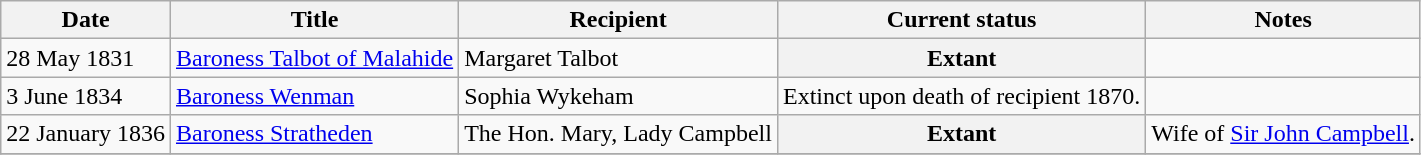<table class="wikitable">
<tr>
<th>Date</th>
<th>Title</th>
<th>Recipient</th>
<th>Current status</th>
<th>Notes</th>
</tr>
<tr>
<td>28 May 1831</td>
<td> <a href='#'>Baroness Talbot of Malahide</a></td>
<td>Margaret Talbot</td>
<th>Extant</th>
<td></td>
</tr>
<tr>
<td>3 June 1834</td>
<td> <a href='#'>Baroness Wenman</a></td>
<td>Sophia Wykeham</td>
<td>Extinct upon death of recipient 1870.</td>
<td></td>
</tr>
<tr>
<td>22 January 1836</td>
<td> <a href='#'>Baroness Stratheden</a></td>
<td>The Hon. Mary, Lady Campbell</td>
<th>Extant</th>
<td>Wife of <a href='#'>Sir John Campbell</a>.</td>
</tr>
<tr>
</tr>
</table>
